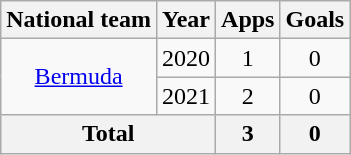<table class="wikitable" style="text-align:center">
<tr>
<th>National team</th>
<th>Year</th>
<th>Apps</th>
<th>Goals</th>
</tr>
<tr>
<td rowspan="2"><a href='#'>Bermuda</a></td>
<td>2020</td>
<td>1</td>
<td>0</td>
</tr>
<tr>
<td>2021</td>
<td>2</td>
<td>0</td>
</tr>
<tr>
<th colspan=2>Total</th>
<th>3</th>
<th>0</th>
</tr>
</table>
